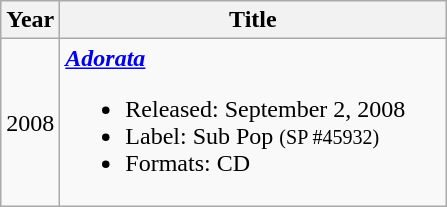<table class="wikitable">
<tr>
<th rowspan="1">Year</th>
<th rowspan="1" width="250">Title</th>
</tr>
<tr>
<td>2008</td>
<td><strong><em><a href='#'>Adorata</a></em></strong><br><ul><li>Released: September 2, 2008</li><li>Label: Sub Pop <small>(SP #45932)</small></li><li>Formats: CD</li></ul></td>
</tr>
</table>
